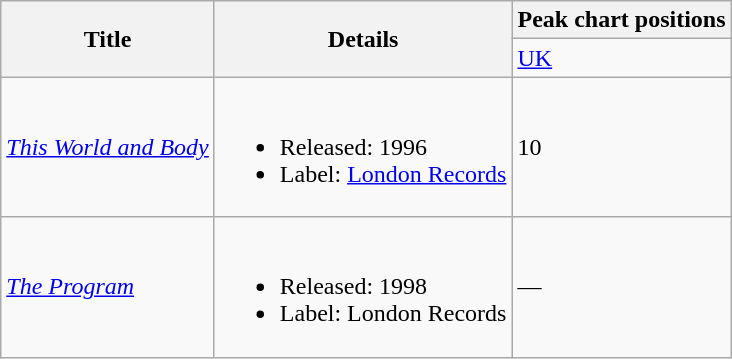<table class="wikitable">
<tr>
<th rowspan="2">Title</th>
<th rowspan="2">Details</th>
<th><strong>Peak chart positions</strong></th>
</tr>
<tr>
<td><a href='#'>UK</a></td>
</tr>
<tr>
<td><em><a href='#'>This World and Body</a></em></td>
<td><br><ul><li>Released: 1996</li><li>Label: <a href='#'>London Records</a></li></ul></td>
<td>10</td>
</tr>
<tr>
<td><em><a href='#'>The Program</a></em></td>
<td><br><ul><li>Released: 1998</li><li>Label: London Records</li></ul></td>
<td>—</td>
</tr>
</table>
